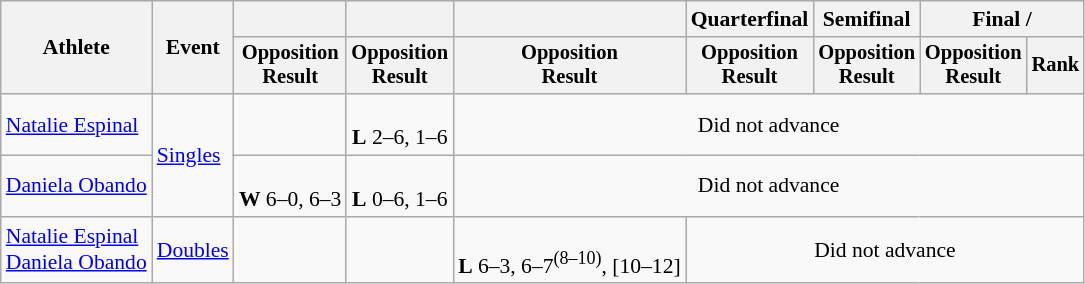<table class=wikitable style=font-size:90%;text-align:center>
<tr>
<th rowspan=2>Athlete</th>
<th rowspan=2>Event</th>
<th></th>
<th></th>
<th></th>
<th>Quarterfinal</th>
<th>Semifinal</th>
<th colspan=2>Final / </th>
</tr>
<tr style=font-size:95%>
<th>Opposition<br>Result</th>
<th>Opposition<br>Result</th>
<th>Opposition<br>Result</th>
<th>Opposition<br>Result</th>
<th>Opposition<br>Result</th>
<th>Opposition<br>Result</th>
<th>Rank</th>
</tr>
<tr>
<td align=left><a href='#'>Natalie Espinal</a></td>
<td align=left rowspan=2><a href='#'>Singles</a></td>
<td></td>
<td><br><strong>L</strong> 2–6, 1–6</td>
<td colspan=5>Did not advance</td>
</tr>
<tr>
<td align=left><a href='#'>Daniela Obando</a></td>
<td><br><strong>W</strong> 6–0, 6–3</td>
<td><br><strong>L</strong> 0–6, 1–6</td>
<td colspan=5>Did not advance</td>
</tr>
<tr>
<td align=left><a href='#'>Natalie Espinal</a><br><a href='#'>Daniela Obando</a></td>
<td align=left><a href='#'>Doubles</a></td>
<td></td>
<td></td>
<td><br><strong>L</strong> 6–3, 6–7<sup>(8–10)</sup>, [10–12]</td>
<td colspan=4>Did not advance</td>
</tr>
</table>
